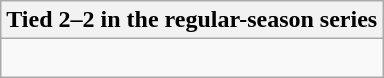<table class="wikitable collapsible collapsed">
<tr>
<th>Tied 2–2 in the regular-season series</th>
</tr>
<tr>
<td><br>


</td>
</tr>
</table>
